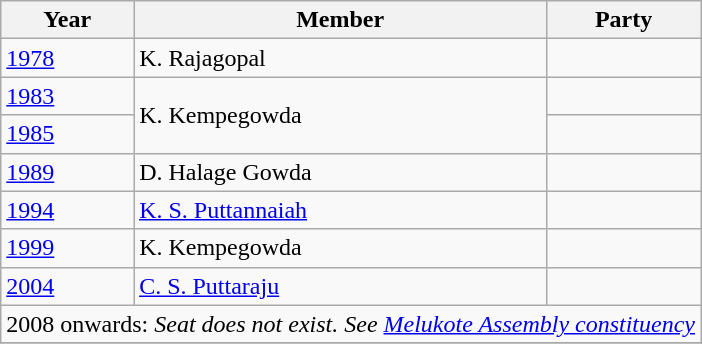<table class="wikitable sortable">
<tr>
<th>Year</th>
<th>Member</th>
<th colspan="2">Party</th>
</tr>
<tr>
<td><a href='#'>1978</a></td>
<td>K. Rajagopal</td>
<td></td>
</tr>
<tr>
<td><a href='#'>1983</a></td>
<td rowspan="2">K. Kempegowda</td>
</tr>
<tr>
<td><a href='#'>1985</a></td>
<td></td>
</tr>
<tr>
<td><a href='#'>1989</a></td>
<td>D. Halage Gowda</td>
<td></td>
</tr>
<tr>
<td><a href='#'>1994</a></td>
<td><a href='#'>K. S. Puttannaiah</a></td>
<td></td>
</tr>
<tr>
<td><a href='#'>1999</a></td>
<td>K. Kempegowda</td>
<td></td>
</tr>
<tr>
<td><a href='#'>2004</a></td>
<td><a href='#'>C. S. Puttaraju</a></td>
<td></td>
</tr>
<tr>
<td colspan=4 align=center>2008 onwards: <em>Seat does not exist. See <a href='#'>Melukote Assembly constituency</a></em></td>
</tr>
<tr>
</tr>
</table>
